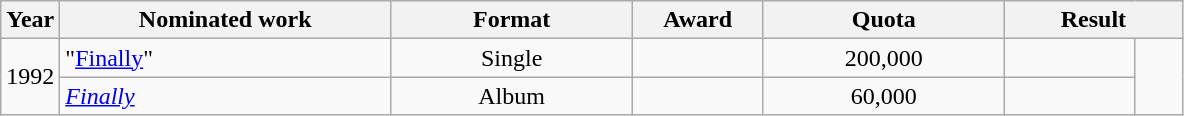<table class=wikitable>
<tr>
<th width=5%>Year</th>
<th width=28%>Nominated work</th>
<th width=20.5%>Format</th>
<th width=11%>Award</th>
<th width=20.5%>Quota</th>
<th width=15% colspan=2>Result</th>
</tr>
<tr>
<td rowspan=2>1992</td>
<td>"<a href='#'>Finally</a>"</td>
<td align=center>Single</td>
<td></td>
<td align=center>200,000</td>
<td></td>
<td width=4% align=center rowspan=2></td>
</tr>
<tr>
<td><em><a href='#'>Finally</a></em></td>
<td align=center>Album</td>
<td></td>
<td align=center>60,000</td>
<td></td>
</tr>
</table>
